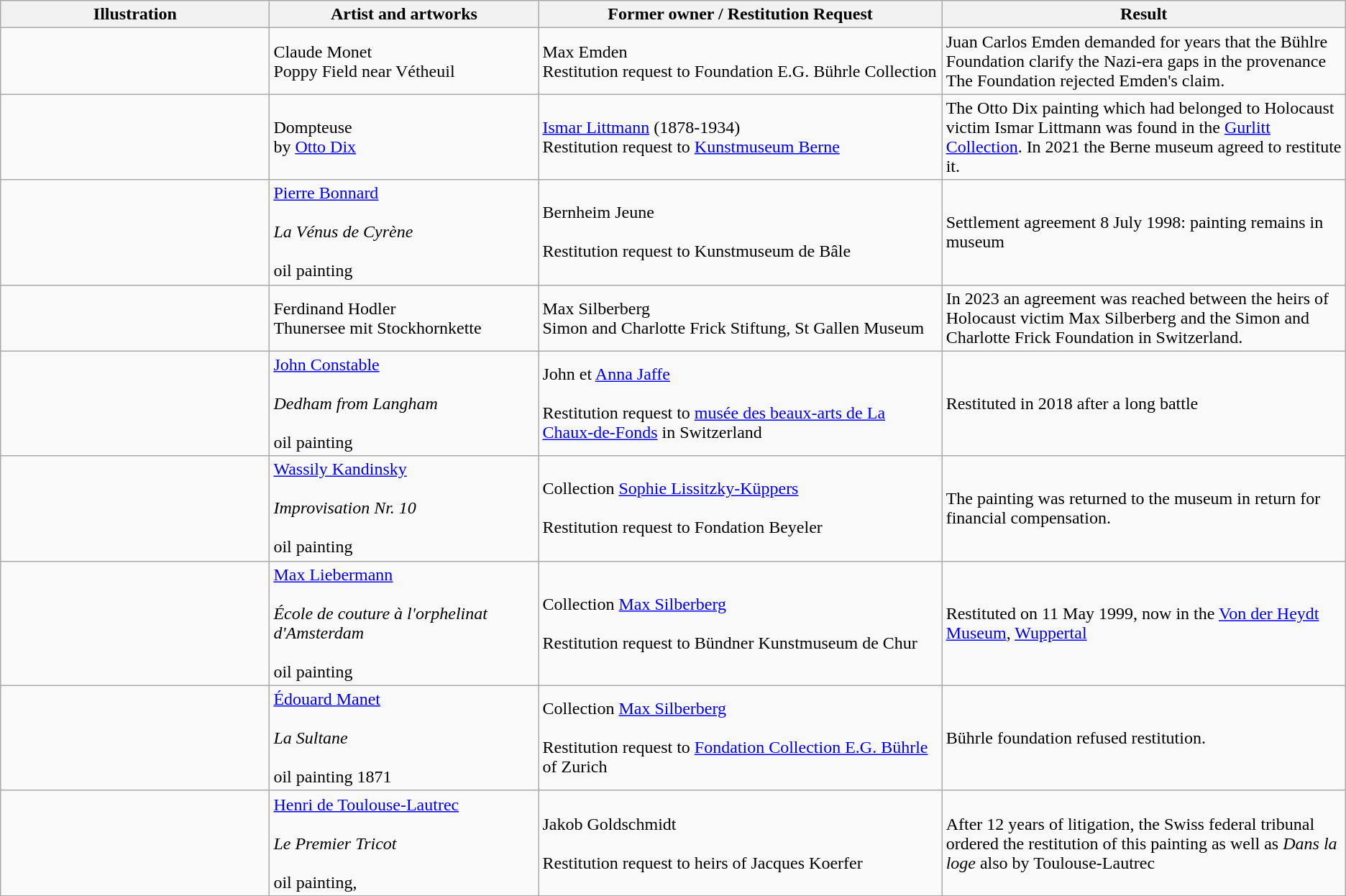<table class="wikitable alternance centre">
<tr>
<th class="unsortable" width="20">Illustration</th>
<th width="20%">Artist and artworks</th>
<th width="30%">Former owner / Restitution Request</th>
<th width="30%">Result</th>
</tr>
<tr>
<td></td>
<td>Claude Monet<br>Poppy Field near Vétheuil</td>
<td>Max Emden<br>Restitution request to 
Foundation E.G. Bührle Collection</td>
<td>Juan Carlos Emden demanded for years that the Bühlre Foundation clarify the Nazi-era gaps in the provenance The Foundation rejected Emden's claim.</td>
</tr>
<tr>
<td></td>
<td>Dompteuse<br>by 
<a href='#'>Otto Dix</a></td>
<td><a href='#'>Ismar Littmann</a> (1878-1934)<br>Restitution request to 
<a href='#'>Kunstmuseum Berne</a></td>
<td>The Otto Dix painting which had belonged to Holocaust victim Ismar Littmann was found in the <a href='#'>Gurlitt Collection</a>. In 2021 the Berne museum agreed to restitute it.</td>
</tr>
<tr>
<td></td>
<td><a href='#'>Pierre Bonnard</a><br><br><em>La Vénus de Cyrène</em><br><br>oil painting</td>
<td>Bernheim Jeune<br><br>Restitution request to Kunstmuseum de Bâle</td>
<td>Settlement agreement 8 July 1998: painting remains in museum</td>
</tr>
<tr>
<td></td>
<td>Ferdinand Hodler<br>Thunersee mit Stockhornkette</td>
<td>Max Silberberg<br>Simon and Charlotte Frick Stiftung, St Gallen Museum</td>
<td>In 2023 an agreement was reached between the heirs of Holocaust victim Max Silberberg and the Simon and Charlotte Frick Foundation in Switzerland.</td>
</tr>
<tr>
<td></td>
<td><a href='#'>John Constable</a><br><br><em>Dedham from Langham</em><br><br>oil painting</td>
<td>John et <a href='#'>Anna Jaffe</a><br><br>Restitution request to <a href='#'>musée des beaux-arts de La Chaux-de-Fonds</a> in Switzerland</td>
<td>Restituted in 2018 after a long battle</td>
</tr>
<tr>
<td></td>
<td><a href='#'>Wassily Kandinsky</a><br><br><em>Improvisation Nr. 10</em><br><br>oil painting</td>
<td>Collection <a href='#'>Sophie Lissitzky-Küppers</a><br><br>Restitution request to Fondation Beyeler</td>
<td>The painting was returned to the museum in return for financial compensation.</td>
</tr>
<tr>
<td></td>
<td><a href='#'>Max Liebermann</a><br><br><em>École de couture à l'orphelinat d'Amsterdam</em><br><br>oil painting</td>
<td>Collection <a href='#'>Max Silberberg</a><br><br>Restitution request to Bündner Kunstmuseum de Chur</td>
<td>Restituted on 11 May 1999, now in the <a href='#'>Von der Heydt Museum</a>, <a href='#'>Wuppertal</a></td>
</tr>
<tr>
<td></td>
<td><a href='#'>Édouard Manet</a><br><br><em>La Sultane</em><br><br>oil painting 1871</td>
<td>Collection <a href='#'>Max Silberberg</a><br><br>Restitution request to <a href='#'>Fondation Collection E.G. Bührle</a> of Zurich</td>
<td>Bührle foundation refused restitution.</td>
</tr>
<tr>
<td></td>
<td><a href='#'>Henri de Toulouse-Lautrec</a><br><br><em>Le Premier Tricot</em><br><br>oil painting,</td>
<td>Jakob Goldschmidt<br><br>Restitution request to heirs of Jacques Koerfer</td>
<td>After 12 years of litigation, the Swiss federal tribunal ordered the restitution of this painting as well as <em>Dans la loge</em> also by Toulouse-Lautrec</td>
</tr>
<tr>
</tr>
</table>
